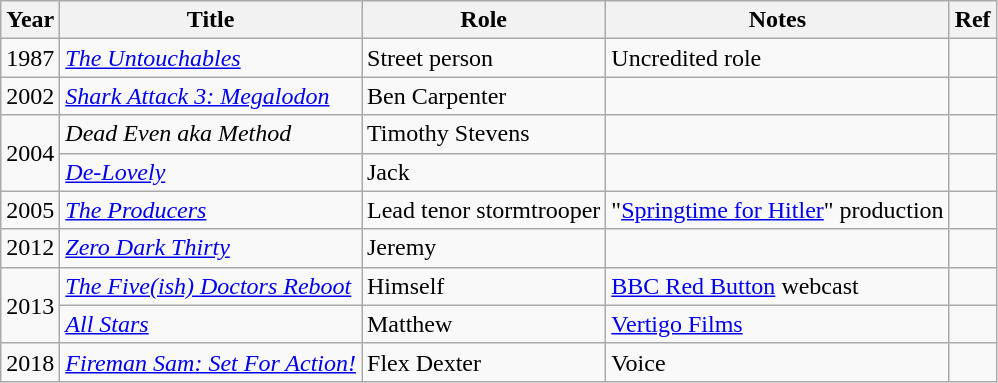<table class="wikitable plainrowheaders sortable">
<tr>
<th scope="col">Year</th>
<th scope="col">Title</th>
<th scope="col">Role</th>
<th class="unsortable">Notes</th>
<th>Ref</th>
</tr>
<tr>
<td>1987</td>
<td><em><a href='#'>The Untouchables</a></em></td>
<td>Street person</td>
<td>Uncredited role</td>
<td></td>
</tr>
<tr>
<td>2002</td>
<td><em><a href='#'>Shark Attack 3: Megalodon</a></em></td>
<td>Ben Carpenter</td>
<td></td>
<td></td>
</tr>
<tr>
<td rowspan=2>2004</td>
<td><em>Dead Even aka Method</em></td>
<td>Timothy Stevens</td>
<td></td>
<td></td>
</tr>
<tr>
<td><em><a href='#'>De-Lovely</a></em></td>
<td>Jack</td>
<td></td>
<td></td>
</tr>
<tr>
<td>2005</td>
<td><em><a href='#'>The Producers</a></em></td>
<td>Lead tenor stormtrooper</td>
<td>"<a href='#'>Springtime for Hitler</a>" production</td>
<td></td>
</tr>
<tr>
<td>2012</td>
<td><em><a href='#'>Zero Dark Thirty</a></em></td>
<td>Jeremy</td>
<td></td>
<td></td>
</tr>
<tr>
<td rowspan=2>2013</td>
<td><em><a href='#'>The Five(ish) Doctors Reboot</a></em></td>
<td>Himself</td>
<td><a href='#'>BBC Red Button</a> webcast</td>
<td></td>
</tr>
<tr>
<td><em><a href='#'>All Stars</a></em></td>
<td>Matthew</td>
<td><a href='#'>Vertigo Films</a></td>
<td></td>
</tr>
<tr>
<td>2018</td>
<td><em><a href='#'>Fireman Sam: Set For Action!</a></em></td>
<td>Flex Dexter</td>
<td>Voice</td>
<td></td>
</tr>
</table>
